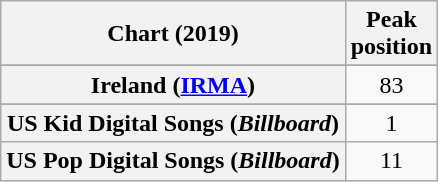<table class="wikitable sortable plainrowheaders" style="text-align:center">
<tr>
<th scope="col">Chart (2019)</th>
<th scope="col">Peak<br>position</th>
</tr>
<tr>
</tr>
<tr>
<th scope="row">Ireland (<a href='#'>IRMA</a>)</th>
<td>83</td>
</tr>
<tr>
</tr>
<tr>
</tr>
<tr>
</tr>
<tr>
<th scope="row">US Kid Digital Songs (<em>Billboard</em>)</th>
<td>1</td>
</tr>
<tr>
<th scope="row">US Pop Digital Songs (<em>Billboard</em>)</th>
<td>11</td>
</tr>
</table>
